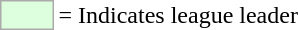<table>
<tr>
<td style="background:#DDFFDD; border:1px solid #aaa; width:2em;"></td>
<td>= Indicates league leader</td>
</tr>
</table>
